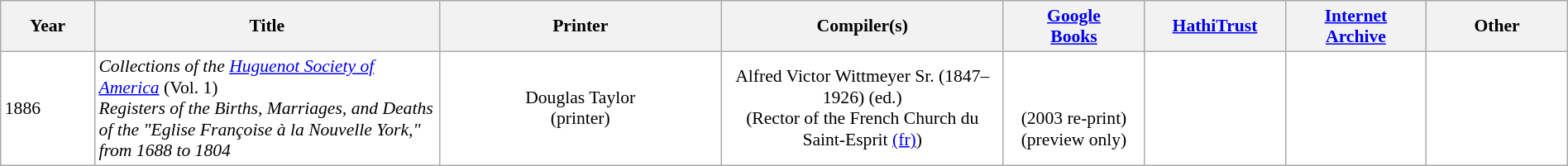<table class="wikitable collapsible sortable" border="0" cellpadding="1" style="color:black; background-color: #FFFFFF; font-size: 90%; width:100%">
<tr>
<th>Year</th>
<th>Title</th>
<th>Printer</th>
<th>Compiler(s)</th>
<th><a href='#'>Google<br>Books</a></th>
<th><a href='#'>HathiTrust</a></th>
<th><a href='#'>Internet<br>Archive</a></th>
<th>Other</th>
</tr>
<tr>
<td width="6%">1886</td>
<td width="22%"><em>Collections of the <a href='#'>Huguenot Society of America</a></em> (Vol. 1)<div><em>Registers of the Births, Marriages, and Deaths of the "Eglise Françoise à la Nouvelle York," from 1688 to 1804</em></div></td>
<td style="text-align:center" width="18%" data-sort-value="taylor 1886">Douglas Taylor<br>(printer)</td>
<td style="text-align:center" width="18%" data-sort-value="wittmeyer 1886">Alfred Victor Wittmeyer Sr. (1847–1926) (ed.)<br>(Rector of the French Church du Saint-Esprit <a href='#'>(fr)</a>)</td>
<td style="text-align:center" width="9%"><br><br>(2003 re-print)<br>(preview only)</td>
<td style="text-align:center" width="9%"></td>
<td style="text-align:center" width="9%"><br></td>
<td style="text-align:center" width="9%"></td>
</tr>
</table>
